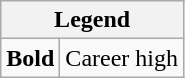<table class="wikitable mw-collapsible mw-collapsed">
<tr>
<th colspan="2">Legend</th>
</tr>
<tr>
<td><strong>Bold</strong></td>
<td>Career high</td>
</tr>
</table>
